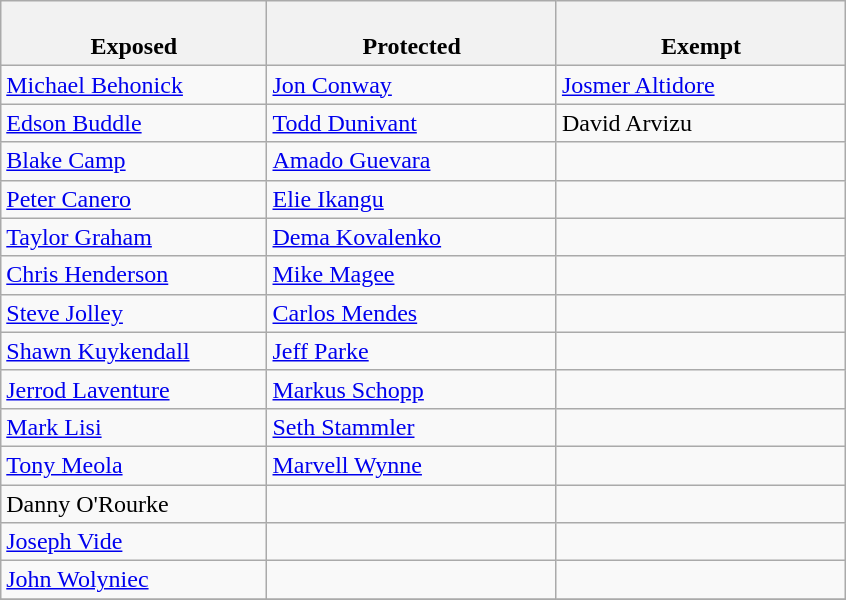<table class="wikitable">
<tr>
<th style="width:23%"><br>Exposed</th>
<th style="width:25%"><br>Protected</th>
<th style="width:25%"><br>Exempt</th>
</tr>
<tr>
<td><a href='#'>Michael Behonick</a></td>
<td><a href='#'>Jon Conway</a></td>
<td><a href='#'>Josmer Altidore</a></td>
</tr>
<tr>
<td><a href='#'>Edson Buddle</a></td>
<td><a href='#'>Todd Dunivant</a></td>
<td>David Arvizu</td>
</tr>
<tr>
<td><a href='#'>Blake Camp</a></td>
<td><a href='#'>Amado Guevara</a></td>
<td></td>
</tr>
<tr>
<td><a href='#'>Peter Canero</a></td>
<td><a href='#'>Elie Ikangu</a></td>
<td></td>
</tr>
<tr>
<td><a href='#'>Taylor Graham</a></td>
<td><a href='#'>Dema Kovalenko</a></td>
<td></td>
</tr>
<tr>
<td><a href='#'>Chris Henderson</a></td>
<td><a href='#'>Mike Magee</a></td>
<td></td>
</tr>
<tr>
<td><a href='#'>Steve Jolley</a></td>
<td><a href='#'>Carlos Mendes</a></td>
<td></td>
</tr>
<tr>
<td><a href='#'>Shawn Kuykendall</a></td>
<td><a href='#'>Jeff Parke</a></td>
<td></td>
</tr>
<tr>
<td><a href='#'>Jerrod Laventure</a></td>
<td><a href='#'>Markus Schopp</a></td>
<td></td>
</tr>
<tr>
<td><a href='#'>Mark Lisi</a></td>
<td><a href='#'>Seth Stammler</a></td>
<td></td>
</tr>
<tr>
<td><a href='#'>Tony Meola</a></td>
<td><a href='#'>Marvell Wynne</a></td>
<td></td>
</tr>
<tr>
<td>Danny O'Rourke</td>
<td></td>
<td></td>
</tr>
<tr>
<td><a href='#'>Joseph Vide</a></td>
<td></td>
<td></td>
</tr>
<tr>
<td><a href='#'>John Wolyniec</a></td>
<td></td>
<td></td>
</tr>
<tr>
</tr>
</table>
